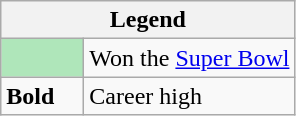<table class="wikitable">
<tr>
<th colspan="2">Legend</th>
</tr>
<tr>
<td style="background:#afe6ba; width:3em;"></td>
<td>Won the <a href='#'>Super Bowl</a></td>
</tr>
<tr>
<td><strong>Bold</strong></td>
<td>Career high</td>
</tr>
</table>
